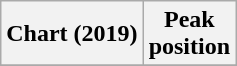<table class="wikitable plainrowheaders" style="text-align:center">
<tr>
<th scope="col">Chart (2019)</th>
<th scope="col">Peak<br>position</th>
</tr>
<tr>
</tr>
</table>
